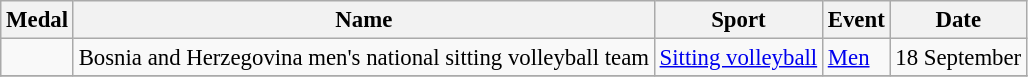<table class="wikitable sortable" style="font-size:95%">
<tr>
<th>Medal</th>
<th>Name</th>
<th>Sport</th>
<th>Event</th>
<th>Date</th>
</tr>
<tr>
<td></td>
<td>Bosnia and Herzegovina men's national sitting volleyball team<br></td>
<td><a href='#'>Sitting volleyball</a></td>
<td><a href='#'>Men</a></td>
<td>18 September</td>
</tr>
<tr>
</tr>
</table>
